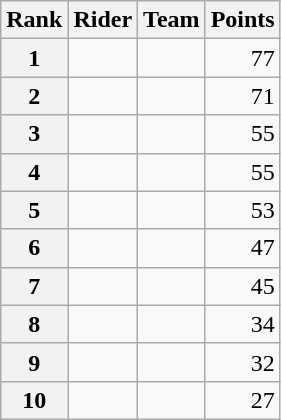<table class="wikitable" margin-bottom:0;">
<tr>
<th scope="col">Rank</th>
<th scope="col">Rider</th>
<th scope="col">Team</th>
<th scope="col">Points</th>
</tr>
<tr>
<th scope="row">1</th>
<td> </td>
<td></td>
<td align="right">77</td>
</tr>
<tr>
<th scope="row">2</th>
<td></td>
<td></td>
<td align="right">71</td>
</tr>
<tr>
<th scope="row">3</th>
<td></td>
<td></td>
<td align="right">55</td>
</tr>
<tr>
<th scope="row">4</th>
<td></td>
<td></td>
<td align="right">55</td>
</tr>
<tr>
<th scope="row">5</th>
<td></td>
<td></td>
<td align="right">53</td>
</tr>
<tr>
<th scope="row">6</th>
<td> </td>
<td></td>
<td align="right">47</td>
</tr>
<tr>
<th scope="row">7</th>
<td></td>
<td></td>
<td align="right">45</td>
</tr>
<tr>
<th scope="row">8</th>
<td></td>
<td></td>
<td align="right">34</td>
</tr>
<tr>
<th scope="row">9</th>
<td></td>
<td></td>
<td align="right">32</td>
</tr>
<tr>
<th scope="row">10</th>
<td></td>
<td></td>
<td align="right">27</td>
</tr>
</table>
